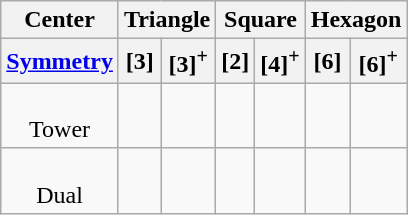<table class=wikitable>
<tr>
<th>Center</th>
<th colspan=2>Triangle</th>
<th colspan=2>Square</th>
<th colspan=2>Hexagon</th>
</tr>
<tr align=center>
<th><a href='#'>Symmetry</a></th>
<th>[3]</th>
<th>[3]<sup>+</sup></th>
<th>[2]</th>
<th>[4]<sup>+</sup></th>
<th>[6]</th>
<th>[6]<sup>+</sup></th>
</tr>
<tr align=center>
<td align=center><br>Tower</td>
<td></td>
<td></td>
<td></td>
<td></td>
<td></td>
<td></td>
</tr>
<tr>
<td align=center><br>Dual</td>
<td></td>
<td></td>
<td></td>
<td></td>
<td></td>
<td></td>
</tr>
</table>
